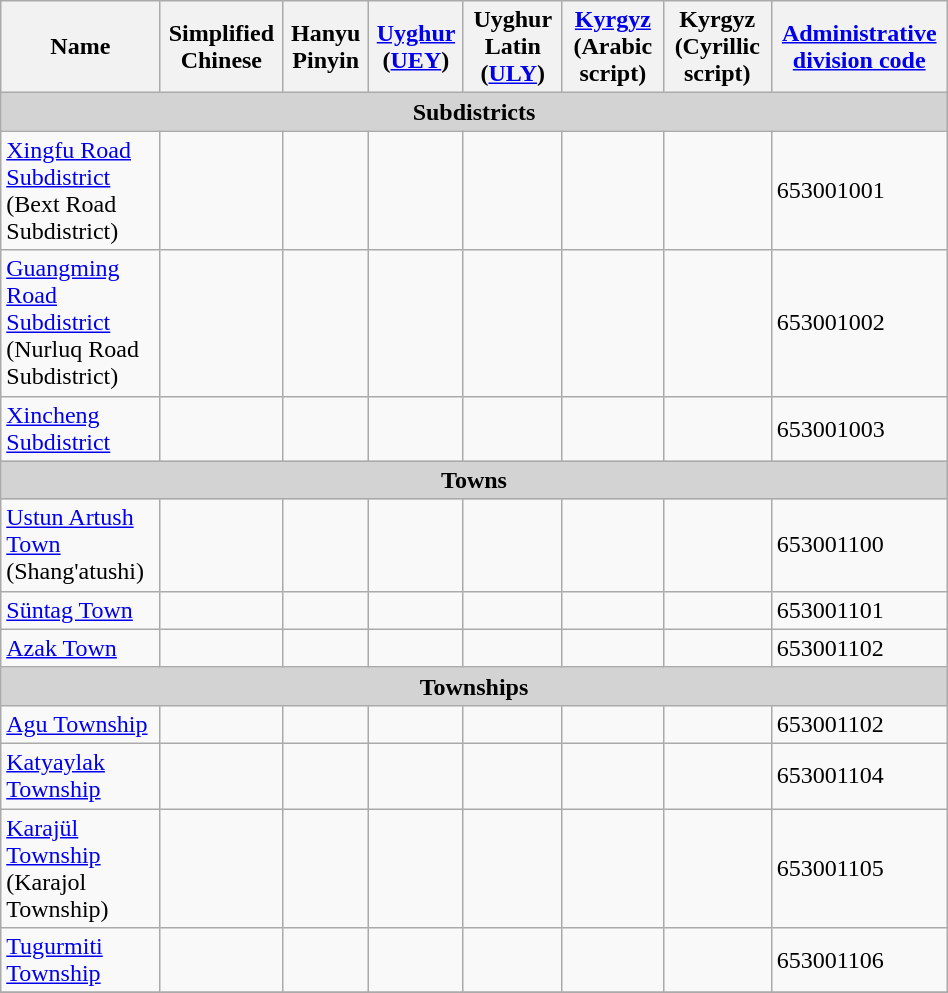<table class="wikitable" align="center" style="width:50%; border="1">
<tr>
<th>Name</th>
<th>Simplified Chinese</th>
<th>Hanyu Pinyin</th>
<th><a href='#'>Uyghur</a> (<a href='#'>UEY</a>)</th>
<th>Uyghur Latin (<a href='#'>ULY</a>)</th>
<th><a href='#'>Kyrgyz</a> (Arabic script)</th>
<th>Kyrgyz (Cyrillic script)</th>
<th><a href='#'>Administrative division code</a></th>
</tr>
<tr>
<td colspan="9"  style="text-align:center; background:#d3d3d3;"><strong>Subdistricts</strong></td>
</tr>
<tr --------->
<td><a href='#'>Xingfu Road Subdistrict</a><br>(Bext Road Subdistrict)</td>
<td></td>
<td></td>
<td></td>
<td></td>
<td></td>
<td></td>
<td>653001001</td>
</tr>
<tr>
<td><a href='#'>Guangming Road Subdistrict</a><br>(Nurluq Road Subdistrict)</td>
<td></td>
<td></td>
<td></td>
<td></td>
<td></td>
<td></td>
<td>653001002</td>
</tr>
<tr>
<td><a href='#'>Xincheng Subdistrict</a></td>
<td></td>
<td></td>
<td></td>
<td></td>
<td></td>
<td></td>
<td>653001003</td>
</tr>
<tr>
<td colspan="9"  style="text-align:center; background:#d3d3d3;"><strong>Towns</strong></td>
</tr>
<tr --------->
<td><a href='#'>Ustun Artush Town</a><br>(Shang'atushi)</td>
<td></td>
<td></td>
<td></td>
<td></td>
<td></td>
<td></td>
<td>653001100</td>
</tr>
<tr>
<td><a href='#'>Süntag Town</a></td>
<td></td>
<td></td>
<td></td>
<td></td>
<td></td>
<td></td>
<td>653001101</td>
</tr>
<tr>
<td><a href='#'>Azak Town</a></td>
<td></td>
<td></td>
<td></td>
<td></td>
<td></td>
<td></td>
<td>653001102</td>
</tr>
<tr>
<td colspan="9"  style="text-align:center; background:#d3d3d3;"><strong>Townships</strong></td>
</tr>
<tr --------->
<td><a href='#'>Agu Township</a></td>
<td></td>
<td></td>
<td></td>
<td></td>
<td></td>
<td></td>
<td>653001102</td>
</tr>
<tr>
<td><a href='#'>Katyaylak Township</a></td>
<td></td>
<td></td>
<td></td>
<td></td>
<td></td>
<td></td>
<td>653001104</td>
</tr>
<tr>
<td><a href='#'>Karajül Township</a><br>(Karajol Township)</td>
<td></td>
<td></td>
<td></td>
<td></td>
<td></td>
<td></td>
<td>653001105</td>
</tr>
<tr>
<td><a href='#'>Tugurmiti Township</a></td>
<td></td>
<td></td>
<td></td>
<td></td>
<td></td>
<td></td>
<td>653001106</td>
</tr>
<tr>
</tr>
</table>
